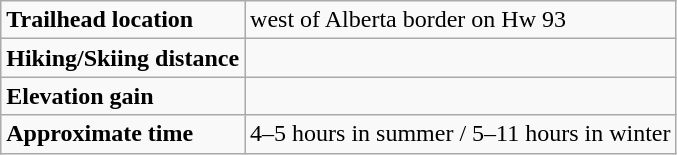<table class = "wikitable">
<tr>
<td><strong>Trailhead location</strong></td>
<td> west of Alberta border on Hw 93</td>
</tr>
<tr>
<td><strong>Hiking/Skiing distance</strong></td>
<td></td>
</tr>
<tr>
<td><strong>Elevation gain</strong></td>
<td></td>
</tr>
<tr>
<td><strong>Approximate time</strong></td>
<td>4–5 hours in summer / 5–11 hours in winter</td>
</tr>
</table>
